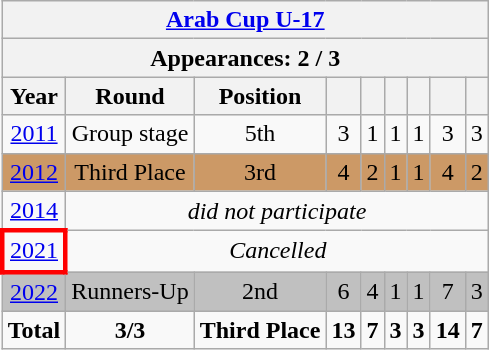<table class="wikitable" style="text-align: center;">
<tr>
<th colspan=9><a href='#'>Arab Cup U-17</a></th>
</tr>
<tr>
<th colspan=9>Appearances: 2 / 3</th>
</tr>
<tr>
<th>Year</th>
<th>Round</th>
<th>Position</th>
<th></th>
<th></th>
<th></th>
<th></th>
<th></th>
<th></th>
</tr>
<tr>
<td> <a href='#'>2011</a></td>
<td>Group stage</td>
<td>5th</td>
<td>3</td>
<td>1</td>
<td>1</td>
<td>1</td>
<td>3</td>
<td>3</td>
</tr>
<tr style="background:#c96;">
<td> <a href='#'>2012</a></td>
<td>Third Place</td>
<td>3rd</td>
<td>4</td>
<td>2</td>
<td>1</td>
<td>1</td>
<td>4</td>
<td>2</td>
</tr>
<tr>
<td> <a href='#'>2014</a></td>
<td rowspan=1 colspan=8><em>did not participate</em></td>
</tr>
<tr>
<td style="border: 3px solid red"> <a href='#'>2021</a></td>
<td rowspan=1 colspan=8><em>Cancelled</em></td>
</tr>
<tr bgcolor=silver>
<td> <a href='#'>2022</a></td>
<td>Runners-Up</td>
<td>2nd</td>
<td>6</td>
<td>4</td>
<td>1</td>
<td>1</td>
<td>7</td>
<td>3</td>
</tr>
<tr>
<td><strong>Total</strong></td>
<td><strong>3/3</strong></td>
<td><strong>Third Place</strong></td>
<td><strong>13</strong></td>
<td><strong>7</strong></td>
<td><strong>3</strong></td>
<td><strong>3</strong></td>
<td><strong>14</strong></td>
<td><strong>7</strong></td>
</tr>
</table>
